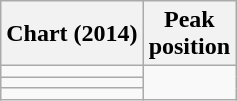<table class="wikitable">
<tr>
<th>Chart (2014)</th>
<th>Peak<br>position</th>
</tr>
<tr>
<td></td>
</tr>
<tr>
<td></td>
</tr>
<tr>
<td></td>
</tr>
</table>
